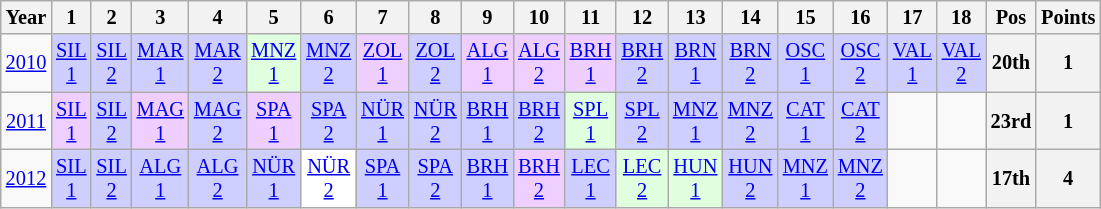<table class="wikitable" style="text-align:center; font-size:85%">
<tr>
<th>Year</th>
<th>1</th>
<th>2</th>
<th>3</th>
<th>4</th>
<th>5</th>
<th>6</th>
<th>7</th>
<th>8</th>
<th>9</th>
<th>10</th>
<th>11</th>
<th>12</th>
<th>13</th>
<th>14</th>
<th>15</th>
<th>16</th>
<th>17</th>
<th>18</th>
<th>Pos</th>
<th>Points</th>
</tr>
<tr>
<td><a href='#'>2010</a></td>
<td style="background:#CFCFFF;"><a href='#'>SIL<br>1</a><br></td>
<td style="background:#CFCFFF;"><a href='#'>SIL<br>2</a><br></td>
<td style="background:#CFCFFF;"><a href='#'>MAR<br>1</a><br></td>
<td style="background:#CFCFFF;"><a href='#'>MAR<br>2</a><br></td>
<td style="background:#DFFFDF;"><a href='#'>MNZ<br>1</a><br></td>
<td style="background:#CFCFFF;"><a href='#'>MNZ<br>2</a><br></td>
<td style="background:#EFCFFF;"><a href='#'>ZOL<br>1</a><br></td>
<td style="background:#CFCFFF;"><a href='#'>ZOL<br>2</a><br></td>
<td style="background:#EFCFFF;"><a href='#'>ALG<br>1</a><br></td>
<td style="background:#EFCFFF;"><a href='#'>ALG<br>2</a><br></td>
<td style="background:#EFCFFF;"><a href='#'>BRH<br>1</a><br></td>
<td style="background:#CFCFFF;"><a href='#'>BRH<br>2</a><br></td>
<td style="background:#CFCFFF;"><a href='#'>BRN<br>1</a><br></td>
<td style="background:#CFCFFF;"><a href='#'>BRN<br>2</a><br></td>
<td style="background:#CFCFFF;"><a href='#'>OSC<br>1</a><br></td>
<td style="background:#CFCFFF;"><a href='#'>OSC<br>2</a><br></td>
<td style="background:#CFCFFF;"><a href='#'>VAL<br>1</a><br></td>
<td style="background:#CFCFFF;"><a href='#'>VAL<br>2</a><br></td>
<th>20th</th>
<th>1</th>
</tr>
<tr>
<td><a href='#'>2011</a></td>
<td style="background:#EFCFFF;"><a href='#'>SIL<br>1</a><br></td>
<td style="background:#CFCFFF;"><a href='#'>SIL<br>2</a><br></td>
<td style="background:#EFCFFF;"><a href='#'>MAG<br>1</a><br></td>
<td style="background:#CFCFFF;"><a href='#'>MAG<br>2</a><br></td>
<td style="background:#EFCFFF;"><a href='#'>SPA<br>1</a><br></td>
<td style="background:#CFCFFF;"><a href='#'>SPA<br>2</a><br></td>
<td style="background:#CFCFFF;"><a href='#'>NÜR<br>1</a><br></td>
<td style="background:#CFCFFF;"><a href='#'>NÜR<br>2</a><br></td>
<td style="background:#CFCFFF;"><a href='#'>BRH<br>1</a><br></td>
<td style="background:#CFCFFF;"><a href='#'>BRH<br>2</a><br></td>
<td style="background:#DFFFDF;"><a href='#'>SPL<br>1</a><br></td>
<td style="background:#CFCFFF;"><a href='#'>SPL<br>2</a><br></td>
<td style="background:#CFCFFF;"><a href='#'>MNZ<br>1</a><br></td>
<td style="background:#CFCFFF;"><a href='#'>MNZ<br>2</a><br></td>
<td style="background:#CFCFFF;"><a href='#'>CAT<br>1</a><br></td>
<td style="background:#CFCFFF;"><a href='#'>CAT<br>2</a><br></td>
<td></td>
<td></td>
<th>23rd</th>
<th>1</th>
</tr>
<tr>
<td><a href='#'>2012</a></td>
<td style="background:#CFCFFF;"><a href='#'>SIL<br>1</a><br></td>
<td style="background:#CFCFFF;"><a href='#'>SIL<br>2</a><br></td>
<td style="background:#CFCFFF;"><a href='#'>ALG<br>1</a><br></td>
<td style="background:#CFCFFF;"><a href='#'>ALG<br>2</a><br></td>
<td style="background:#CFCFFF;"><a href='#'>NÜR<br>1</a><br></td>
<td style="background:#FFFFFF;"><a href='#'>NÜR<br>2</a><br></td>
<td style="background:#CFCFFF;"><a href='#'>SPA<br>1</a><br></td>
<td style="background:#CFCFFF;"><a href='#'>SPA<br>2</a><br></td>
<td style="background:#CFCFFF;"><a href='#'>BRH<br>1</a><br></td>
<td style="background:#EFCFFF;"><a href='#'>BRH<br>2</a><br></td>
<td style="background:#CFCFFF;"><a href='#'>LEC<br>1</a><br></td>
<td style="background:#DFFFDF;"><a href='#'>LEC<br>2</a><br></td>
<td style="background:#DFFFDF;"><a href='#'>HUN<br>1</a><br></td>
<td style="background:#CFCFFF;"><a href='#'>HUN<br>2</a><br></td>
<td style="background:#CFCFFF;"><a href='#'>MNZ<br>1</a><br></td>
<td style="background:#CFCFFF;"><a href='#'>MNZ<br>2</a><br></td>
<td></td>
<td></td>
<th>17th</th>
<th>4</th>
</tr>
</table>
